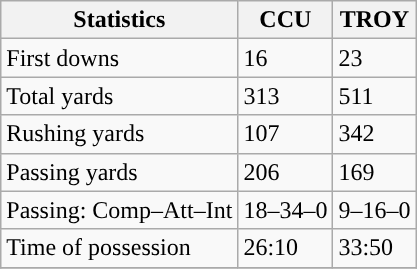<table class="wikitable" style="float: left;">
<tr>
<th>Statistics</th>
<th>CCU</th>
<th>TROY</th>
</tr>
<tr>
<td>First downs</td>
<td>16</td>
<td>23</td>
</tr>
<tr>
<td>Total yards</td>
<td>313</td>
<td>511</td>
</tr>
<tr>
<td>Rushing yards</td>
<td>107</td>
<td>342</td>
</tr>
<tr>
<td>Passing yards</td>
<td>206</td>
<td>169</td>
</tr>
<tr>
<td>Passing: Comp–Att–Int</td>
<td>18–34–0</td>
<td>9–16–0</td>
</tr>
<tr>
<td>Time of possession</td>
<td>26:10</td>
<td>33:50</td>
</tr>
<tr>
</tr>
</table>
